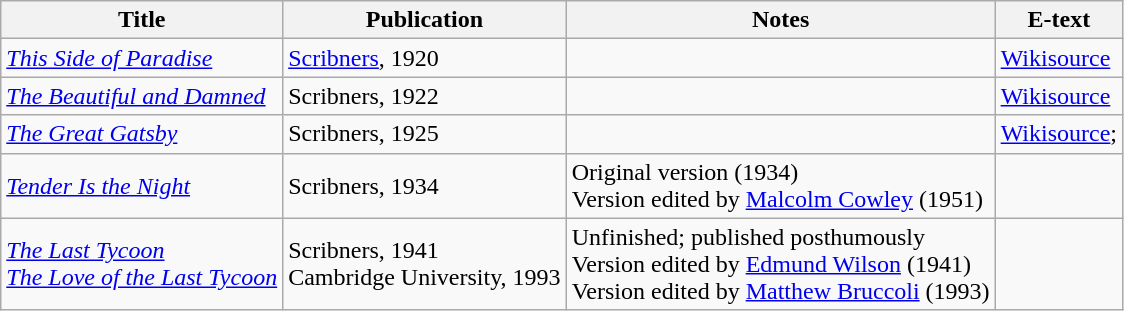<table class="wikitable">
<tr>
<th>Title</th>
<th>Publication</th>
<th>Notes</th>
<th>E-text</th>
</tr>
<tr>
<td><em><a href='#'>This Side of Paradise</a></em></td>
<td><a href='#'>Scribners</a>, 1920</td>
<td></td>
<td><a href='#'>Wikisource</a></td>
</tr>
<tr>
<td><em><a href='#'>The Beautiful and Damned</a></em></td>
<td>Scribners, 1922</td>
<td></td>
<td><a href='#'>Wikisource</a></td>
</tr>
<tr>
<td><em><a href='#'>The Great Gatsby</a></em></td>
<td>Scribners, 1925</td>
<td></td>
<td><a href='#'>Wikisource</a>;<br></td>
</tr>
<tr>
<td><em><a href='#'>Tender Is the Night</a></em></td>
<td>Scribners, 1934</td>
<td>Original version (1934)<br>Version edited by <a href='#'>Malcolm Cowley</a> (1951)</td>
<td></td>
</tr>
<tr>
<td><em><a href='#'>The Last Tycoon</a></em> <br> <em><a href='#'>The Love of the Last Tycoon</a></em> </td>
<td>Scribners, 1941<br>Cambridge University, 1993</td>
<td>Unfinished; published posthumously<br>Version edited by <a href='#'>Edmund Wilson</a> (1941)<br>Version edited by <a href='#'>Matthew Bruccoli</a> (1993)</td>
<td></td>
</tr>
</table>
